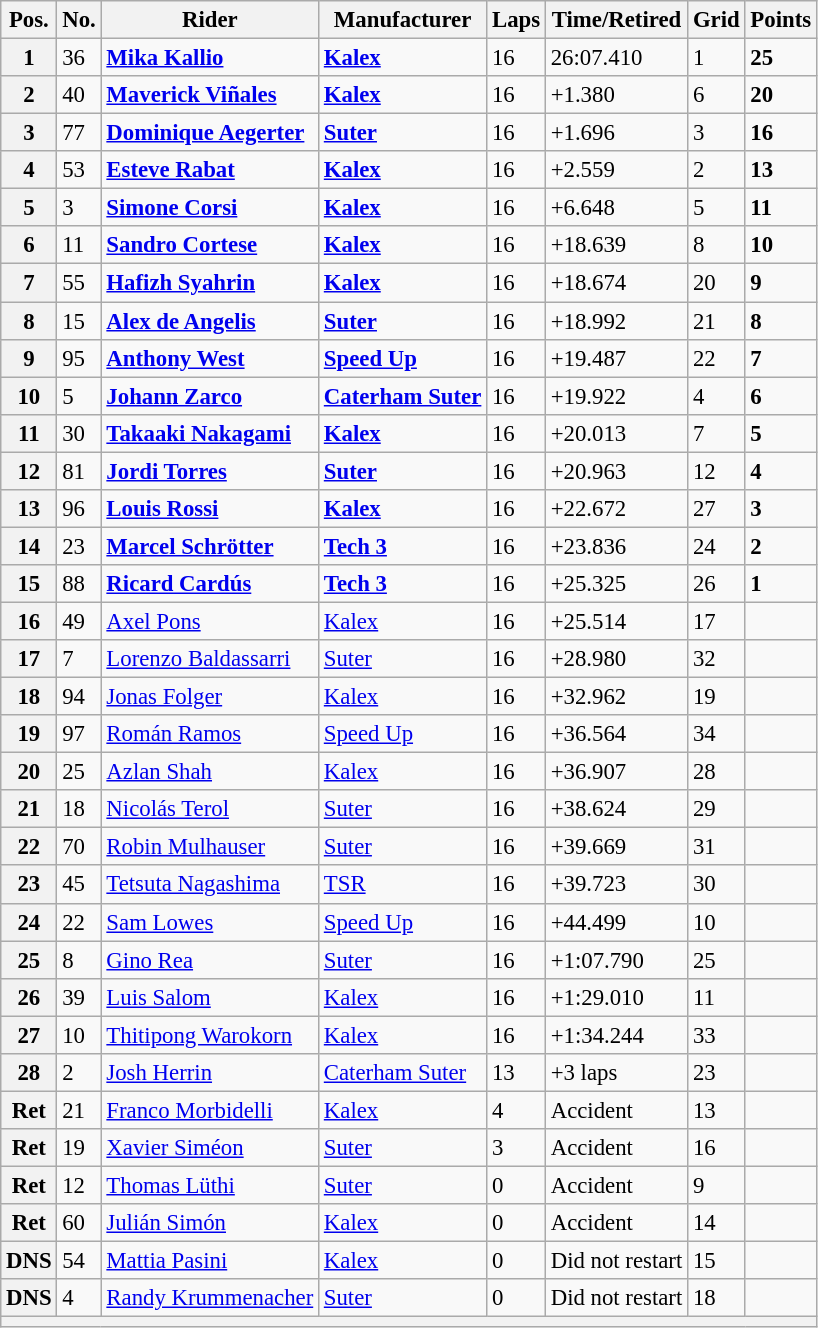<table class="wikitable" style="font-size: 95%;">
<tr>
<th>Pos.</th>
<th>No.</th>
<th>Rider</th>
<th>Manufacturer</th>
<th>Laps</th>
<th>Time/Retired</th>
<th>Grid</th>
<th>Points</th>
</tr>
<tr>
<th>1</th>
<td>36</td>
<td> <strong><a href='#'>Mika Kallio</a></strong></td>
<td><strong><a href='#'>Kalex</a></strong></td>
<td>16</td>
<td>26:07.410</td>
<td>1</td>
<td><strong>25</strong></td>
</tr>
<tr>
<th>2</th>
<td>40</td>
<td> <strong><a href='#'>Maverick Viñales</a></strong></td>
<td><strong><a href='#'>Kalex</a></strong></td>
<td>16</td>
<td>+1.380</td>
<td>6</td>
<td><strong>20</strong></td>
</tr>
<tr>
<th>3</th>
<td>77</td>
<td> <strong><a href='#'>Dominique Aegerter</a></strong></td>
<td><strong><a href='#'>Suter</a></strong></td>
<td>16</td>
<td>+1.696</td>
<td>3</td>
<td><strong>16</strong></td>
</tr>
<tr>
<th>4</th>
<td>53</td>
<td> <strong><a href='#'>Esteve Rabat</a></strong></td>
<td><strong><a href='#'>Kalex</a></strong></td>
<td>16</td>
<td>+2.559</td>
<td>2</td>
<td><strong>13</strong></td>
</tr>
<tr>
<th>5</th>
<td>3</td>
<td> <strong><a href='#'>Simone Corsi</a></strong></td>
<td><strong><a href='#'>Kalex</a></strong></td>
<td>16</td>
<td>+6.648</td>
<td>5</td>
<td><strong>11</strong></td>
</tr>
<tr>
<th>6</th>
<td>11</td>
<td> <strong><a href='#'>Sandro Cortese</a></strong></td>
<td><strong><a href='#'>Kalex</a></strong></td>
<td>16</td>
<td>+18.639</td>
<td>8</td>
<td><strong>10</strong></td>
</tr>
<tr>
<th>7</th>
<td>55</td>
<td> <strong><a href='#'>Hafizh Syahrin</a></strong></td>
<td><strong><a href='#'>Kalex</a></strong></td>
<td>16</td>
<td>+18.674</td>
<td>20</td>
<td><strong>9</strong></td>
</tr>
<tr>
<th>8</th>
<td>15</td>
<td> <strong><a href='#'>Alex de Angelis</a></strong></td>
<td><strong><a href='#'>Suter</a></strong></td>
<td>16</td>
<td>+18.992</td>
<td>21</td>
<td><strong>8</strong></td>
</tr>
<tr>
<th>9</th>
<td>95</td>
<td> <strong><a href='#'>Anthony West</a></strong></td>
<td><strong><a href='#'>Speed Up</a></strong></td>
<td>16</td>
<td>+19.487</td>
<td>22</td>
<td><strong>7</strong></td>
</tr>
<tr>
<th>10</th>
<td>5</td>
<td> <strong><a href='#'>Johann Zarco</a></strong></td>
<td><strong><a href='#'>Caterham Suter</a></strong></td>
<td>16</td>
<td>+19.922</td>
<td>4</td>
<td><strong>6</strong></td>
</tr>
<tr>
<th>11</th>
<td>30</td>
<td> <strong><a href='#'>Takaaki Nakagami</a></strong></td>
<td><strong><a href='#'>Kalex</a></strong></td>
<td>16</td>
<td>+20.013</td>
<td>7</td>
<td><strong>5</strong></td>
</tr>
<tr>
<th>12</th>
<td>81</td>
<td> <strong><a href='#'>Jordi Torres</a></strong></td>
<td><strong><a href='#'>Suter</a></strong></td>
<td>16</td>
<td>+20.963</td>
<td>12</td>
<td><strong>4</strong></td>
</tr>
<tr>
<th>13</th>
<td>96</td>
<td> <strong><a href='#'>Louis Rossi</a></strong></td>
<td><strong><a href='#'>Kalex</a></strong></td>
<td>16</td>
<td>+22.672</td>
<td>27</td>
<td><strong>3</strong></td>
</tr>
<tr>
<th>14</th>
<td>23</td>
<td> <strong><a href='#'>Marcel Schrötter</a></strong></td>
<td><strong><a href='#'>Tech 3</a></strong></td>
<td>16</td>
<td>+23.836</td>
<td>24</td>
<td><strong>2</strong></td>
</tr>
<tr>
<th>15</th>
<td>88</td>
<td> <strong><a href='#'>Ricard Cardús</a></strong></td>
<td><strong><a href='#'>Tech 3</a></strong></td>
<td>16</td>
<td>+25.325</td>
<td>26</td>
<td><strong>1</strong></td>
</tr>
<tr>
<th>16</th>
<td>49</td>
<td> <a href='#'>Axel Pons</a></td>
<td><a href='#'>Kalex</a></td>
<td>16</td>
<td>+25.514</td>
<td>17</td>
<td></td>
</tr>
<tr>
<th>17</th>
<td>7</td>
<td> <a href='#'>Lorenzo Baldassarri</a></td>
<td><a href='#'>Suter</a></td>
<td>16</td>
<td>+28.980</td>
<td>32</td>
<td></td>
</tr>
<tr>
<th>18</th>
<td>94</td>
<td> <a href='#'>Jonas Folger</a></td>
<td><a href='#'>Kalex</a></td>
<td>16</td>
<td>+32.962</td>
<td>19</td>
<td></td>
</tr>
<tr>
<th>19</th>
<td>97</td>
<td> <a href='#'>Román Ramos</a></td>
<td><a href='#'>Speed Up</a></td>
<td>16</td>
<td>+36.564</td>
<td>34</td>
<td></td>
</tr>
<tr>
<th>20</th>
<td>25</td>
<td> <a href='#'>Azlan Shah</a></td>
<td><a href='#'>Kalex</a></td>
<td>16</td>
<td>+36.907</td>
<td>28</td>
<td></td>
</tr>
<tr>
<th>21</th>
<td>18</td>
<td> <a href='#'>Nicolás Terol</a></td>
<td><a href='#'>Suter</a></td>
<td>16</td>
<td>+38.624</td>
<td>29</td>
<td></td>
</tr>
<tr>
<th>22</th>
<td>70</td>
<td> <a href='#'>Robin Mulhauser</a></td>
<td><a href='#'>Suter</a></td>
<td>16</td>
<td>+39.669</td>
<td>31</td>
<td></td>
</tr>
<tr>
<th>23</th>
<td>45</td>
<td> <a href='#'>Tetsuta Nagashima</a></td>
<td><a href='#'>TSR</a></td>
<td>16</td>
<td>+39.723</td>
<td>30</td>
<td></td>
</tr>
<tr>
<th>24</th>
<td>22</td>
<td> <a href='#'>Sam Lowes</a></td>
<td><a href='#'>Speed Up</a></td>
<td>16</td>
<td>+44.499</td>
<td>10</td>
<td></td>
</tr>
<tr>
<th>25</th>
<td>8</td>
<td> <a href='#'>Gino Rea</a></td>
<td><a href='#'>Suter</a></td>
<td>16</td>
<td>+1:07.790</td>
<td>25</td>
<td></td>
</tr>
<tr>
<th>26</th>
<td>39</td>
<td> <a href='#'>Luis Salom</a></td>
<td><a href='#'>Kalex</a></td>
<td>16</td>
<td>+1:29.010</td>
<td>11</td>
<td></td>
</tr>
<tr>
<th>27</th>
<td>10</td>
<td> <a href='#'>Thitipong Warokorn</a></td>
<td><a href='#'>Kalex</a></td>
<td>16</td>
<td>+1:34.244</td>
<td>33</td>
<td></td>
</tr>
<tr>
<th>28</th>
<td>2</td>
<td> <a href='#'>Josh Herrin</a></td>
<td><a href='#'>Caterham Suter</a></td>
<td>13</td>
<td>+3 laps</td>
<td>23</td>
<td></td>
</tr>
<tr>
<th>Ret</th>
<td>21</td>
<td> <a href='#'>Franco Morbidelli</a></td>
<td><a href='#'>Kalex</a></td>
<td>4</td>
<td>Accident</td>
<td>13</td>
<td></td>
</tr>
<tr>
<th>Ret</th>
<td>19</td>
<td> <a href='#'>Xavier Siméon</a></td>
<td><a href='#'>Suter</a></td>
<td>3</td>
<td>Accident</td>
<td>16</td>
<td></td>
</tr>
<tr>
<th>Ret</th>
<td>12</td>
<td> <a href='#'>Thomas Lüthi</a></td>
<td><a href='#'>Suter</a></td>
<td>0</td>
<td>Accident</td>
<td>9</td>
<td></td>
</tr>
<tr>
<th>Ret</th>
<td>60</td>
<td> <a href='#'>Julián Simón</a></td>
<td><a href='#'>Kalex</a></td>
<td>0</td>
<td>Accident</td>
<td>14</td>
<td></td>
</tr>
<tr>
<th>DNS</th>
<td>54</td>
<td> <a href='#'>Mattia Pasini</a></td>
<td><a href='#'>Kalex</a></td>
<td>0</td>
<td>Did not restart</td>
<td>15</td>
<td></td>
</tr>
<tr>
<th>DNS</th>
<td>4</td>
<td> <a href='#'>Randy Krummenacher</a></td>
<td><a href='#'>Suter</a></td>
<td>0</td>
<td>Did not restart</td>
<td>18</td>
<td></td>
</tr>
<tr>
<th colspan=8></th>
</tr>
</table>
